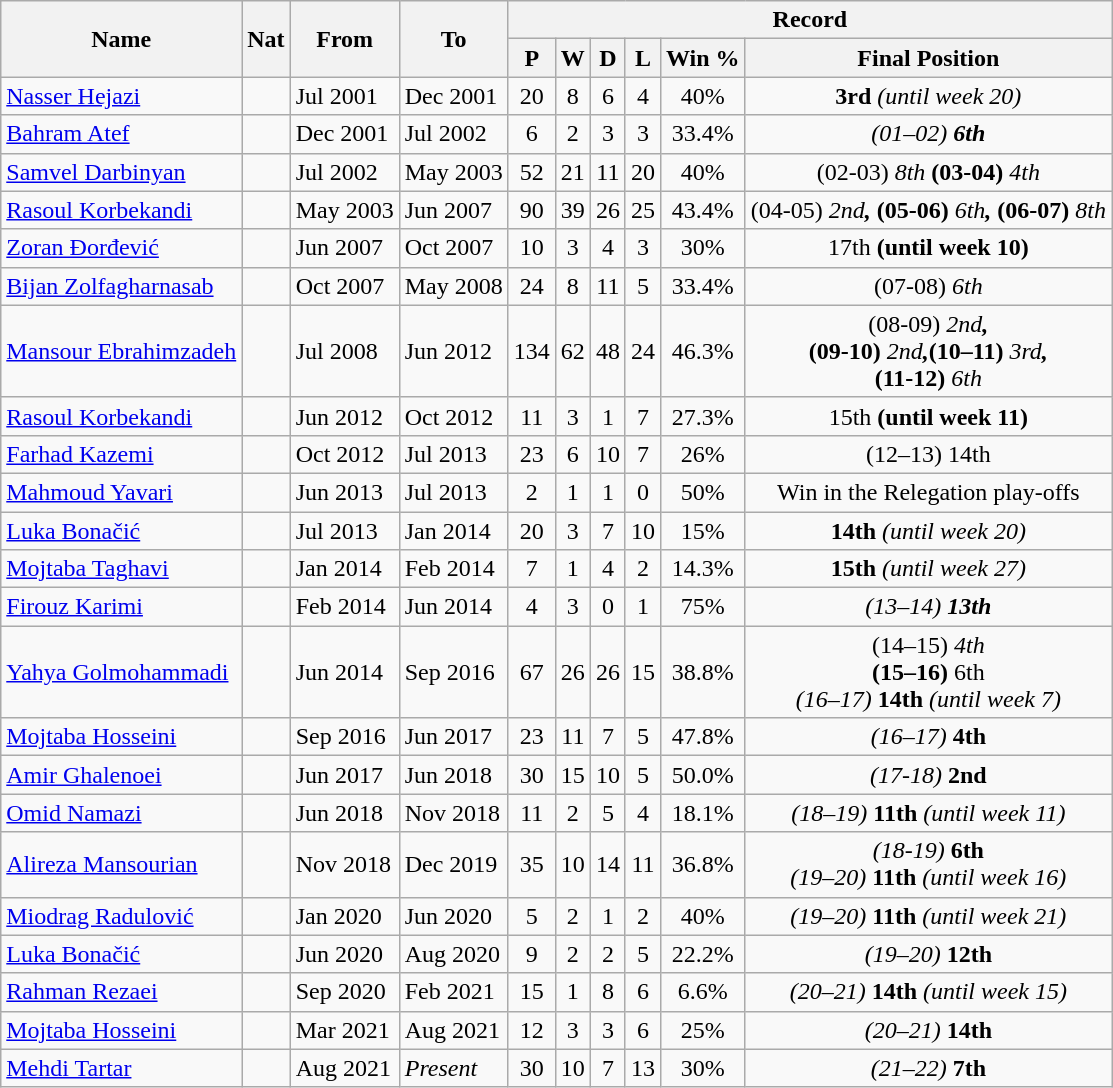<table class="wikitable" style="text-align: center">
<tr>
<th rowspan="2">Name</th>
<th rowspan="2">Nat</th>
<th rowspan="2">From</th>
<th rowspan="2">To</th>
<th colspan="7">Record</th>
</tr>
<tr>
<th>P</th>
<th>W</th>
<th>D</th>
<th>L</th>
<th>Win %</th>
<th>Final Position</th>
</tr>
<tr>
<td align=left><a href='#'>Nasser Hejazi</a></td>
<td align=left></td>
<td align=left>Jul 2001</td>
<td align=left>Dec 2001</td>
<td>20</td>
<td>8</td>
<td>6</td>
<td>4</td>
<td>40%</td>
<td><strong>3rd</strong> <em>(until week 20)</em></td>
</tr>
<tr>
<td align=left><a href='#'>Bahram Atef</a></td>
<td align=left></td>
<td align=left>Dec 2001</td>
<td align=left>Jul 2002</td>
<td>6</td>
<td>2</td>
<td>3</td>
<td>3</td>
<td>33.4%</td>
<td><em>(01–02) <strong><em>6th<strong></td>
</tr>
<tr>
<td align=left><a href='#'>Samvel Darbinyan</a></td>
<td align=left></td>
<td align=left>Jul 2002</td>
<td align=left>May 2003</td>
<td>52</td>
<td>21</td>
<td>11</td>
<td>20</td>
<td>40%</td>
<td></em>(02-03)<em> </strong>8th<strong> </em>(03-04)<em> </strong>4th<strong></td>
</tr>
<tr>
<td align=left><a href='#'>Rasoul Korbekandi</a></td>
<td align=left></td>
<td align=left>May 2003</td>
<td align=left>Jun 2007</td>
<td>90</td>
<td>39</td>
<td>26</td>
<td>25</td>
<td>43.4%</td>
<td></em>(04-05)<em> </strong>2nd<strong>, </em>(05-06)<em> </strong>6th<strong>, </em>(06-07)<em> </strong>8th<strong></td>
</tr>
<tr>
<td align=left><a href='#'>Zoran Đorđević</a></td>
<td align=left></td>
<td align=left>Jun 2007</td>
<td align=left>Oct 2007</td>
<td>10</td>
<td>3</td>
<td>4</td>
<td>3</td>
<td>30%</td>
<td></strong>17th<strong> </em>(until week 10)<em></td>
</tr>
<tr>
<td align=left><a href='#'>Bijan Zolfagharnasab</a></td>
<td align=left></td>
<td align=left>Oct 2007</td>
<td align=left>May 2008</td>
<td>24</td>
<td>8</td>
<td>11</td>
<td>5</td>
<td>33.4%</td>
<td></em>(07-08)<em>  </strong>6th<strong></td>
</tr>
<tr>
<td align=left><a href='#'>Mansour Ebrahimzadeh</a></td>
<td align=left></td>
<td align=left>Jul 2008</td>
<td align=left>Jun 2012</td>
<td>134</td>
<td>62</td>
<td>48</td>
<td>24</td>
<td>46.3%</td>
<td></em>(08-09)<em> </strong>2nd<strong>,<br></em>(09-10)<em> </strong>2nd<strong>,</em>(10–11)<em> </strong>3rd<strong>,<br></em>(11-12)<em> </strong>6th<strong></td>
</tr>
<tr>
<td align=left><a href='#'>Rasoul Korbekandi</a></td>
<td align=left></td>
<td align=left>Jun 2012</td>
<td align=left>Oct 2012</td>
<td>11</td>
<td>3</td>
<td>1</td>
<td>7</td>
<td>27.3%</td>
<td></strong>15th<strong> </em>(until week 11)<em></td>
</tr>
<tr>
<td align=left><a href='#'>Farhad Kazemi</a></td>
<td align=left></td>
<td align=left>Oct 2012</td>
<td align=left>Jul 2013</td>
<td>23</td>
<td>6</td>
<td>10</td>
<td>7</td>
<td>26%</td>
<td></em>(12–13) </em></strong>14th</strong></td>
</tr>
<tr>
<td align=left><a href='#'>Mahmoud Yavari</a></td>
<td align=left></td>
<td align=left>Jun 2013</td>
<td align=left>Jul 2013</td>
<td>2</td>
<td>1</td>
<td>1</td>
<td>0</td>
<td>50%</td>
<td>Win in the Relegation play-offs</td>
</tr>
<tr>
<td align=left><a href='#'>Luka Bonačić</a></td>
<td align=left></td>
<td align=left>Jul 2013</td>
<td align=left>Jan 2014</td>
<td>20</td>
<td>3</td>
<td>7</td>
<td>10</td>
<td>15%</td>
<td><strong>14th</strong> <em>(until week 20)</em></td>
</tr>
<tr>
<td align=left><a href='#'>Mojtaba Taghavi</a></td>
<td align=left></td>
<td align=left>Jan 2014</td>
<td align=left>Feb 2014</td>
<td>7</td>
<td>1</td>
<td>4</td>
<td>2</td>
<td>14.3%</td>
<td><strong>15th</strong> <em>(until week 27)</em></td>
</tr>
<tr>
<td align=left><a href='#'>Firouz Karimi</a></td>
<td align=left></td>
<td align=left>Feb 2014</td>
<td align=left>Jun 2014</td>
<td>4</td>
<td>3</td>
<td>0</td>
<td>1</td>
<td>75%</td>
<td><em>(13–14) <strong><em>13th<strong></td>
</tr>
<tr>
<td align=left><a href='#'>Yahya Golmohammadi</a></td>
<td align=left></td>
<td align=left>Jun 2014</td>
<td align=left>Sep 2016</td>
<td>67</td>
<td>26</td>
<td>26</td>
<td>15</td>
<td>38.8%</td>
<td></em>(14–15)<em> </strong>4th<strong><br></em>(15–16) </em></strong>6th</strong><br><em>(16–17)</em> <strong>14th</strong> <em>(until week 7)</em></td>
</tr>
<tr>
<td align=left><a href='#'>Mojtaba Hosseini</a></td>
<td align=left></td>
<td align=left>Sep 2016</td>
<td align=left>Jun 2017</td>
<td>23</td>
<td>11</td>
<td>7</td>
<td>5</td>
<td>47.8%</td>
<td><em>(16–17)</em> <strong>4th</strong></td>
</tr>
<tr>
<td align=left><a href='#'>Amir Ghalenoei</a></td>
<td align=left></td>
<td align=left>Jun 2017</td>
<td align=left>Jun 2018</td>
<td>30</td>
<td>15</td>
<td>10</td>
<td>5</td>
<td>50.0%</td>
<td><em>(17-18)</em> <strong>2nd</strong></td>
</tr>
<tr>
<td align=left><a href='#'>Omid Namazi</a></td>
<td align=left></td>
<td align=left>Jun 2018</td>
<td align=left>Nov 2018</td>
<td>11</td>
<td>2</td>
<td>5</td>
<td>4</td>
<td>18.1%</td>
<td><em>(18–19)</em> <strong>11th</strong> <em>(until week 11)</em></td>
</tr>
<tr>
<td align=left><a href='#'>Alireza Mansourian</a></td>
<td align=left></td>
<td align=left>Nov 2018</td>
<td align=left>Dec 2019</td>
<td>35</td>
<td>10</td>
<td>14</td>
<td>11</td>
<td>36.8%</td>
<td><em>(18-19)</em> <strong>6th</strong><br><em>(19–20)</em> <strong>11th</strong> <em>(until week 16)</em></td>
</tr>
<tr>
<td align=left><a href='#'>Miodrag Radulović</a></td>
<td align=left></td>
<td align=left>Jan 2020</td>
<td align=left>Jun 2020</td>
<td>5</td>
<td>2</td>
<td>1</td>
<td>2</td>
<td>40%</td>
<td><em>(19–20)</em> <strong>11th</strong> <em>(until week 21)</em></td>
</tr>
<tr>
<td align=left><a href='#'>Luka Bonačić</a></td>
<td align=left></td>
<td align=left>Jun 2020</td>
<td align=left>Aug 2020</td>
<td>9</td>
<td>2</td>
<td>2</td>
<td>5</td>
<td>22.2%</td>
<td><em>(19–20)</em> <strong>12th</strong></td>
</tr>
<tr>
<td align=left><a href='#'>Rahman Rezaei</a></td>
<td align=left></td>
<td align=left>Sep 2020</td>
<td align=left>Feb 2021</td>
<td>15</td>
<td>1</td>
<td>8</td>
<td>6</td>
<td>6.6%</td>
<td><em>(20–21)</em> <strong>14th</strong> <em>(until week 15)</em></td>
</tr>
<tr>
<td align=left><a href='#'>Mojtaba Hosseini</a></td>
<td align=left></td>
<td align=left>Mar 2021</td>
<td align=left>Aug 2021</td>
<td>12</td>
<td>3</td>
<td>3</td>
<td>6</td>
<td>25%</td>
<td><em>(20–21)</em> <strong>14th</strong></td>
</tr>
<tr>
<td align=left><a href='#'>Mehdi Tartar</a></td>
<td align=left></td>
<td align=left>Aug 2021</td>
<td align=left><em>Present</em></td>
<td>30</td>
<td>10</td>
<td>7</td>
<td>13</td>
<td>30%</td>
<td><em>(21–22)</em> <strong>7th</strong></td>
</tr>
</table>
